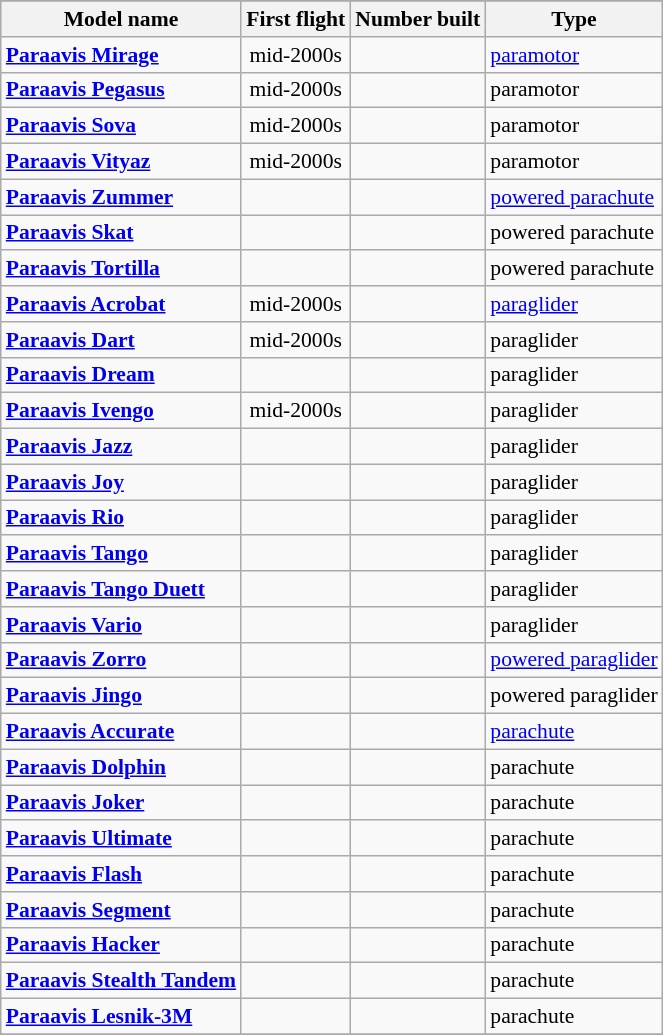<table class="wikitable" align=center style="font-size:90%;">
<tr>
</tr>
<tr style="background:#efefef;">
<th>Model name</th>
<th>First flight</th>
<th>Number built</th>
<th>Type</th>
</tr>
<tr>
<td align=left><strong><a href='#'>Paraavis Mirage</a></strong></td>
<td align=center>mid-2000s</td>
<td align=center></td>
<td align=left><a href='#'>paramotor</a></td>
</tr>
<tr>
<td align=left><strong><a href='#'>Paraavis Pegasus</a></strong></td>
<td align=center>mid-2000s</td>
<td align=center></td>
<td align=left>paramotor</td>
</tr>
<tr>
<td align=left><strong><a href='#'>Paraavis Sova</a></strong></td>
<td align=center>mid-2000s</td>
<td align=center></td>
<td align=left>paramotor</td>
</tr>
<tr>
<td align=left><strong><a href='#'>Paraavis Vityaz</a></strong></td>
<td align=center>mid-2000s</td>
<td align=center></td>
<td align=left>paramotor</td>
</tr>
<tr>
<td align=left><strong><a href='#'>Paraavis Zummer</a></strong></td>
<td align=center></td>
<td align=center></td>
<td align=left><a href='#'>powered parachute</a></td>
</tr>
<tr>
<td align=left><strong><a href='#'>Paraavis Skat</a></strong></td>
<td align=center></td>
<td align=center></td>
<td align=left>powered parachute</td>
</tr>
<tr>
<td align=left><strong><a href='#'>Paraavis Tortilla</a></strong></td>
<td align=center></td>
<td align=center></td>
<td align=left>powered parachute</td>
</tr>
<tr>
<td align=left><strong><a href='#'>Paraavis Acrobat</a></strong></td>
<td align=center>mid-2000s</td>
<td align=center></td>
<td align=left><a href='#'>paraglider</a></td>
</tr>
<tr>
<td align=left><strong><a href='#'>Paraavis Dart</a></strong></td>
<td align=center>mid-2000s</td>
<td align=center></td>
<td align=left>paraglider</td>
</tr>
<tr>
<td align=left><strong><a href='#'>Paraavis Dream</a></strong></td>
<td align=center></td>
<td align=center></td>
<td align=left>paraglider</td>
</tr>
<tr>
<td align=left><strong><a href='#'>Paraavis Ivengo</a></strong></td>
<td align=center>mid-2000s</td>
<td align=center></td>
<td align=left>paraglider</td>
</tr>
<tr>
<td align=left><strong><a href='#'>Paraavis Jazz</a></strong></td>
<td align=center></td>
<td align=center></td>
<td align=left>paraglider</td>
</tr>
<tr>
<td align=left><strong><a href='#'>Paraavis Joy</a></strong></td>
<td align=center></td>
<td align=center></td>
<td align=left>paraglider</td>
</tr>
<tr>
<td align=left><strong><a href='#'>Paraavis Rio</a></strong></td>
<td align=center></td>
<td align=center></td>
<td align=left>paraglider</td>
</tr>
<tr>
<td align=left><strong><a href='#'>Paraavis Tango</a></strong></td>
<td align=center></td>
<td align=center></td>
<td align=left>paraglider</td>
</tr>
<tr>
<td align=left><strong><a href='#'>Paraavis Tango Duett</a></strong></td>
<td align=center></td>
<td align=center></td>
<td align=left>paraglider</td>
</tr>
<tr>
<td align=left><strong><a href='#'>Paraavis Vario</a></strong></td>
<td align=center></td>
<td align=center></td>
<td align=left>paraglider</td>
</tr>
<tr>
<td align=left><strong><a href='#'>Paraavis Zorro</a></strong></td>
<td align=center></td>
<td align=center></td>
<td align=left><a href='#'>powered paraglider</a></td>
</tr>
<tr>
<td align=left><strong><a href='#'>Paraavis Jingo</a></strong></td>
<td align=center></td>
<td align=center></td>
<td align=left>powered paraglider</td>
</tr>
<tr>
<td align=left><strong><a href='#'>Paraavis Accurate</a></strong></td>
<td align=center></td>
<td align=center></td>
<td align=left><a href='#'>parachute</a></td>
</tr>
<tr>
<td align=left><strong><a href='#'>Paraavis Dolphin</a></strong></td>
<td align=center></td>
<td align=center></td>
<td align=left>parachute</td>
</tr>
<tr>
<td align=left><strong><a href='#'>Paraavis Joker</a></strong></td>
<td align=center></td>
<td align=center></td>
<td align=left>parachute</td>
</tr>
<tr>
<td align=left><strong><a href='#'>Paraavis Ultimate</a></strong></td>
<td align=center></td>
<td align=center></td>
<td align=left>parachute</td>
</tr>
<tr>
<td align=left><strong><a href='#'>Paraavis Flash</a></strong></td>
<td align=center></td>
<td align=center></td>
<td align=left>parachute</td>
</tr>
<tr>
<td align=left><strong><a href='#'>Paraavis Segment</a></strong></td>
<td align=center></td>
<td align=center></td>
<td align=left>parachute</td>
</tr>
<tr>
<td align=left><strong><a href='#'>Paraavis Hacker</a></strong></td>
<td align=center></td>
<td align=center></td>
<td align=left>parachute</td>
</tr>
<tr>
<td align=left><strong><a href='#'>Paraavis Stealth Tandem</a></strong></td>
<td align=center></td>
<td align=center></td>
<td align=left>parachute</td>
</tr>
<tr>
<td align=left><strong><a href='#'>Paraavis Lesnik-3M</a></strong></td>
<td align=center></td>
<td align=center></td>
<td align=left>parachute</td>
</tr>
<tr>
</tr>
</table>
